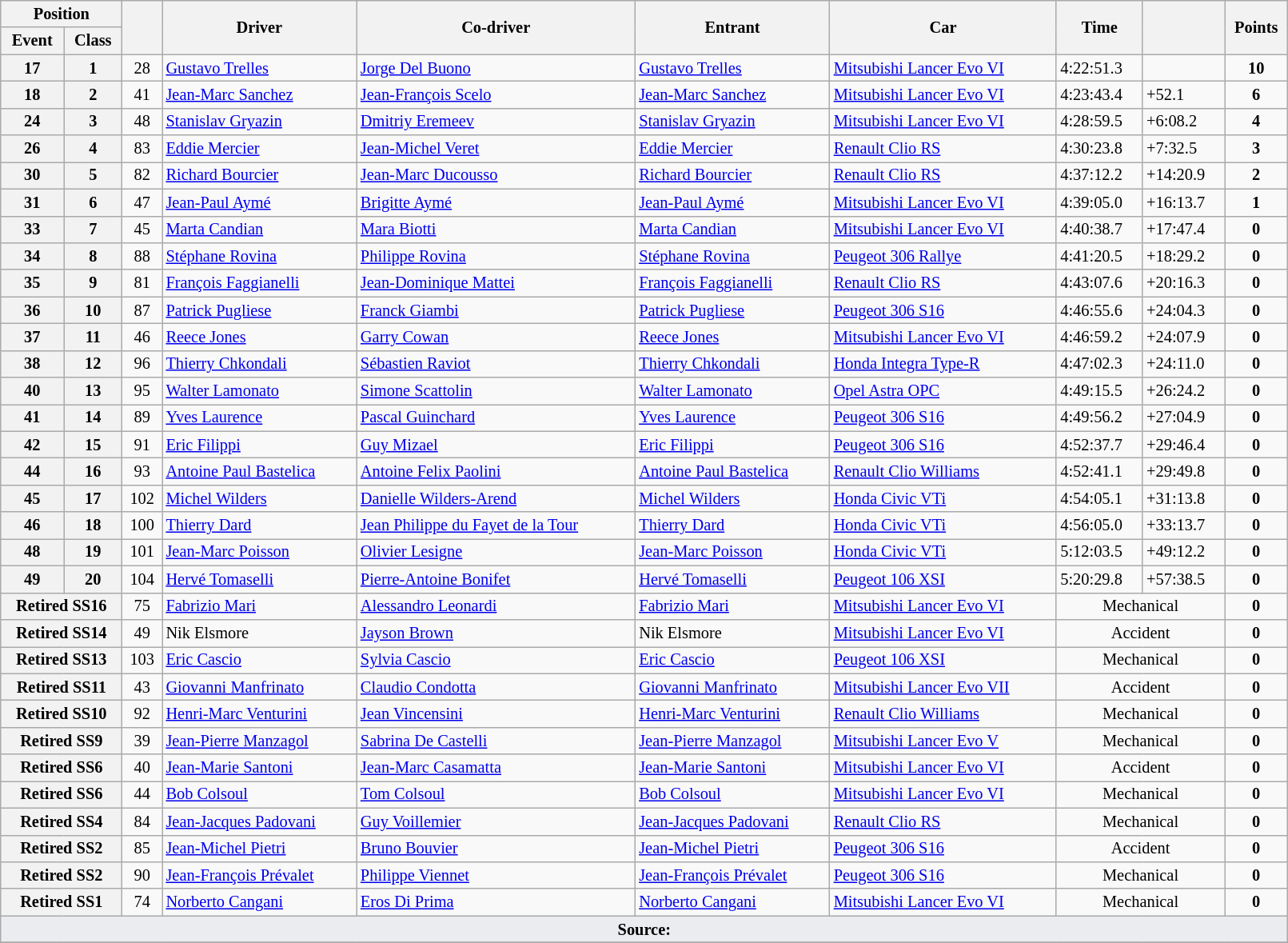<table class="wikitable" width=85% style="font-size: 85%;">
<tr>
<th colspan="2">Position</th>
<th rowspan="2"></th>
<th rowspan="2">Driver</th>
<th rowspan="2">Co-driver</th>
<th rowspan="2">Entrant</th>
<th rowspan="2">Car</th>
<th rowspan="2">Time</th>
<th rowspan="2"></th>
<th rowspan="2">Points</th>
</tr>
<tr>
<th>Event</th>
<th>Class</th>
</tr>
<tr>
<th>17</th>
<th>1</th>
<td align="center">28</td>
<td> <a href='#'>Gustavo Trelles</a></td>
<td> <a href='#'>Jorge Del Buono</a></td>
<td> <a href='#'>Gustavo Trelles</a></td>
<td><a href='#'>Mitsubishi Lancer Evo VI</a></td>
<td>4:22:51.3</td>
<td></td>
<td align="center"><strong>10</strong></td>
</tr>
<tr>
<th>18</th>
<th>2</th>
<td align="center">41</td>
<td> <a href='#'>Jean-Marc Sanchez</a></td>
<td> <a href='#'>Jean-François Scelo</a></td>
<td> <a href='#'>Jean-Marc Sanchez</a></td>
<td><a href='#'>Mitsubishi Lancer Evo VI</a></td>
<td>4:23:43.4</td>
<td>+52.1</td>
<td align="center"><strong>6</strong></td>
</tr>
<tr>
<th>24</th>
<th>3</th>
<td align="center">48</td>
<td> <a href='#'>Stanislav Gryazin</a></td>
<td> <a href='#'>Dmitriy Eremeev</a></td>
<td> <a href='#'>Stanislav Gryazin</a></td>
<td><a href='#'>Mitsubishi Lancer Evo VI</a></td>
<td>4:28:59.5</td>
<td>+6:08.2</td>
<td align="center"><strong>4</strong></td>
</tr>
<tr>
<th>26</th>
<th>4</th>
<td align="center">83</td>
<td> <a href='#'>Eddie Mercier</a></td>
<td> <a href='#'>Jean-Michel Veret</a></td>
<td> <a href='#'>Eddie Mercier</a></td>
<td><a href='#'>Renault Clio RS</a></td>
<td>4:30:23.8</td>
<td>+7:32.5</td>
<td align="center"><strong>3</strong></td>
</tr>
<tr>
<th>30</th>
<th>5</th>
<td align="center">82</td>
<td> <a href='#'>Richard Bourcier</a></td>
<td> <a href='#'>Jean-Marc Ducousso</a></td>
<td> <a href='#'>Richard Bourcier</a></td>
<td><a href='#'>Renault Clio RS</a></td>
<td>4:37:12.2</td>
<td>+14:20.9</td>
<td align="center"><strong>2</strong></td>
</tr>
<tr>
<th>31</th>
<th>6</th>
<td align="center">47</td>
<td> <a href='#'>Jean-Paul Aymé</a></td>
<td> <a href='#'>Brigitte Aymé</a></td>
<td> <a href='#'>Jean-Paul Aymé</a></td>
<td><a href='#'>Mitsubishi Lancer Evo VI</a></td>
<td>4:39:05.0</td>
<td>+16:13.7</td>
<td align="center"><strong>1</strong></td>
</tr>
<tr>
<th>33</th>
<th>7</th>
<td align="center">45</td>
<td> <a href='#'>Marta Candian</a></td>
<td> <a href='#'>Mara Biotti</a></td>
<td> <a href='#'>Marta Candian</a></td>
<td><a href='#'>Mitsubishi Lancer Evo VI</a></td>
<td>4:40:38.7</td>
<td>+17:47.4</td>
<td align="center"><strong>0</strong></td>
</tr>
<tr>
<th>34</th>
<th>8</th>
<td align="center">88</td>
<td> <a href='#'>Stéphane Rovina</a></td>
<td> <a href='#'>Philippe Rovina</a></td>
<td> <a href='#'>Stéphane Rovina</a></td>
<td><a href='#'>Peugeot 306 Rallye</a></td>
<td>4:41:20.5</td>
<td>+18:29.2</td>
<td align="center"><strong>0</strong></td>
</tr>
<tr>
<th>35</th>
<th>9</th>
<td align="center">81</td>
<td> <a href='#'>François Faggianelli</a></td>
<td> <a href='#'>Jean-Dominique Mattei</a></td>
<td> <a href='#'>François Faggianelli</a></td>
<td><a href='#'>Renault Clio RS</a></td>
<td>4:43:07.6</td>
<td>+20:16.3</td>
<td align="center"><strong>0</strong></td>
</tr>
<tr>
<th>36</th>
<th>10</th>
<td align="center">87</td>
<td> <a href='#'>Patrick Pugliese</a></td>
<td> <a href='#'>Franck Giambi</a></td>
<td> <a href='#'>Patrick Pugliese</a></td>
<td><a href='#'>Peugeot 306 S16</a></td>
<td>4:46:55.6</td>
<td>+24:04.3</td>
<td align="center"><strong>0</strong></td>
</tr>
<tr>
<th>37</th>
<th>11</th>
<td align="center">46</td>
<td> <a href='#'>Reece Jones</a></td>
<td> <a href='#'>Garry Cowan</a></td>
<td> <a href='#'>Reece Jones</a></td>
<td><a href='#'>Mitsubishi Lancer Evo VI</a></td>
<td>4:46:59.2</td>
<td>+24:07.9</td>
<td align="center"><strong>0</strong></td>
</tr>
<tr>
<th>38</th>
<th>12</th>
<td align="center">96</td>
<td> <a href='#'>Thierry Chkondali</a></td>
<td> <a href='#'>Sébastien Raviot</a></td>
<td> <a href='#'>Thierry Chkondali</a></td>
<td><a href='#'>Honda Integra Type-R</a></td>
<td>4:47:02.3</td>
<td>+24:11.0</td>
<td align="center"><strong>0</strong></td>
</tr>
<tr>
<th>40</th>
<th>13</th>
<td align="center">95</td>
<td> <a href='#'>Walter Lamonato</a></td>
<td> <a href='#'>Simone Scattolin</a></td>
<td> <a href='#'>Walter Lamonato</a></td>
<td><a href='#'>Opel Astra OPC</a></td>
<td>4:49:15.5</td>
<td>+26:24.2</td>
<td align="center"><strong>0</strong></td>
</tr>
<tr>
<th>41</th>
<th>14</th>
<td align="center">89</td>
<td> <a href='#'>Yves Laurence</a></td>
<td> <a href='#'>Pascal Guinchard</a></td>
<td> <a href='#'>Yves Laurence</a></td>
<td><a href='#'>Peugeot 306 S16</a></td>
<td>4:49:56.2</td>
<td>+27:04.9</td>
<td align="center"><strong>0</strong></td>
</tr>
<tr>
<th>42</th>
<th>15</th>
<td align="center">91</td>
<td> <a href='#'>Eric Filippi</a></td>
<td> <a href='#'>Guy Mizael</a></td>
<td> <a href='#'>Eric Filippi</a></td>
<td><a href='#'>Peugeot 306 S16</a></td>
<td>4:52:37.7</td>
<td>+29:46.4</td>
<td align="center"><strong>0</strong></td>
</tr>
<tr>
<th>44</th>
<th>16</th>
<td align="center">93</td>
<td> <a href='#'>Antoine Paul Bastelica</a></td>
<td> <a href='#'>Antoine Felix Paolini</a></td>
<td> <a href='#'>Antoine Paul Bastelica</a></td>
<td><a href='#'>Renault Clio Williams</a></td>
<td>4:52:41.1</td>
<td>+29:49.8</td>
<td align="center"><strong>0</strong></td>
</tr>
<tr>
<th>45</th>
<th>17</th>
<td align="center">102</td>
<td> <a href='#'>Michel Wilders</a></td>
<td> <a href='#'>Danielle Wilders-Arend</a></td>
<td> <a href='#'>Michel Wilders</a></td>
<td><a href='#'>Honda Civic VTi</a></td>
<td>4:54:05.1</td>
<td>+31:13.8</td>
<td align="center"><strong>0</strong></td>
</tr>
<tr>
<th>46</th>
<th>18</th>
<td align="center">100</td>
<td> <a href='#'>Thierry Dard</a></td>
<td> <a href='#'>Jean Philippe du Fayet de la Tour</a></td>
<td> <a href='#'>Thierry Dard</a></td>
<td><a href='#'>Honda Civic VTi</a></td>
<td>4:56:05.0</td>
<td>+33:13.7</td>
<td align="center"><strong>0</strong></td>
</tr>
<tr>
<th>48</th>
<th>19</th>
<td align="center">101</td>
<td> <a href='#'>Jean-Marc Poisson</a></td>
<td> <a href='#'>Olivier Lesigne</a></td>
<td> <a href='#'>Jean-Marc Poisson</a></td>
<td><a href='#'>Honda Civic VTi</a></td>
<td>5:12:03.5</td>
<td>+49:12.2</td>
<td align="center"><strong>0</strong></td>
</tr>
<tr>
<th>49</th>
<th>20</th>
<td align="center">104</td>
<td> <a href='#'>Hervé Tomaselli</a></td>
<td> <a href='#'>Pierre-Antoine Bonifet</a></td>
<td> <a href='#'>Hervé Tomaselli</a></td>
<td><a href='#'>Peugeot 106 XSI</a></td>
<td>5:20:29.8</td>
<td>+57:38.5</td>
<td align="center"><strong>0</strong></td>
</tr>
<tr>
<th colspan="2">Retired SS16</th>
<td align="center">75</td>
<td> <a href='#'>Fabrizio Mari</a></td>
<td> <a href='#'>Alessandro Leonardi</a></td>
<td> <a href='#'>Fabrizio Mari</a></td>
<td><a href='#'>Mitsubishi Lancer Evo VI</a></td>
<td align="center" colspan="2">Mechanical</td>
<td align="center"><strong>0</strong></td>
</tr>
<tr>
<th colspan="2">Retired SS14</th>
<td align="center">49</td>
<td> Nik Elsmore</td>
<td> <a href='#'>Jayson Brown</a></td>
<td> Nik Elsmore</td>
<td><a href='#'>Mitsubishi Lancer Evo VI</a></td>
<td align="center" colspan="2">Accident</td>
<td align="center"><strong>0</strong></td>
</tr>
<tr>
<th colspan="2">Retired SS13</th>
<td align="center">103</td>
<td> <a href='#'>Eric Cascio</a></td>
<td> <a href='#'>Sylvia Cascio</a></td>
<td> <a href='#'>Eric Cascio</a></td>
<td><a href='#'>Peugeot 106 XSI</a></td>
<td align="center" colspan="2">Mechanical</td>
<td align="center"><strong>0</strong></td>
</tr>
<tr>
<th colspan="2">Retired SS11</th>
<td align="center">43</td>
<td> <a href='#'>Giovanni Manfrinato</a></td>
<td> <a href='#'>Claudio Condotta</a></td>
<td> <a href='#'>Giovanni Manfrinato</a></td>
<td><a href='#'>Mitsubishi Lancer Evo VII</a></td>
<td align="center" colspan="2">Accident</td>
<td align="center"><strong>0</strong></td>
</tr>
<tr>
<th colspan="2">Retired SS10</th>
<td align="center">92</td>
<td> <a href='#'>Henri-Marc Venturini</a></td>
<td> <a href='#'>Jean Vincensini</a></td>
<td> <a href='#'>Henri-Marc Venturini</a></td>
<td><a href='#'>Renault Clio Williams</a></td>
<td align="center" colspan="2">Mechanical</td>
<td align="center"><strong>0</strong></td>
</tr>
<tr>
<th colspan="2">Retired SS9</th>
<td align="center">39</td>
<td> <a href='#'>Jean-Pierre Manzagol</a></td>
<td> <a href='#'>Sabrina De Castelli</a></td>
<td> <a href='#'>Jean-Pierre Manzagol</a></td>
<td><a href='#'>Mitsubishi Lancer Evo V</a></td>
<td align="center" colspan="2">Mechanical</td>
<td align="center"><strong>0</strong></td>
</tr>
<tr>
<th colspan="2">Retired SS6</th>
<td align="center">40</td>
<td> <a href='#'>Jean-Marie Santoni</a></td>
<td> <a href='#'>Jean-Marc Casamatta</a></td>
<td> <a href='#'>Jean-Marie Santoni</a></td>
<td><a href='#'>Mitsubishi Lancer Evo VI</a></td>
<td align="center" colspan="2">Accident</td>
<td align="center"><strong>0</strong></td>
</tr>
<tr>
<th colspan="2">Retired SS6</th>
<td align="center">44</td>
<td> <a href='#'>Bob Colsoul</a></td>
<td> <a href='#'>Tom Colsoul</a></td>
<td> <a href='#'>Bob Colsoul</a></td>
<td><a href='#'>Mitsubishi Lancer Evo VI</a></td>
<td align="center" colspan="2">Mechanical</td>
<td align="center"><strong>0</strong></td>
</tr>
<tr>
<th colspan="2">Retired SS4</th>
<td align="center">84</td>
<td> <a href='#'>Jean-Jacques Padovani</a></td>
<td> <a href='#'>Guy Voillemier</a></td>
<td> <a href='#'>Jean-Jacques Padovani</a></td>
<td><a href='#'>Renault Clio RS</a></td>
<td align="center" colspan="2">Mechanical</td>
<td align="center"><strong>0</strong></td>
</tr>
<tr>
<th colspan="2">Retired SS2</th>
<td align="center">85</td>
<td> <a href='#'>Jean-Michel Pietri</a></td>
<td> <a href='#'>Bruno Bouvier</a></td>
<td> <a href='#'>Jean-Michel Pietri</a></td>
<td><a href='#'>Peugeot 306 S16</a></td>
<td align="center" colspan="2">Accident</td>
<td align="center"><strong>0</strong></td>
</tr>
<tr>
<th colspan="2">Retired SS2</th>
<td align="center">90</td>
<td> <a href='#'>Jean-François Prévalet</a></td>
<td> <a href='#'>Philippe Viennet</a></td>
<td> <a href='#'>Jean-François Prévalet</a></td>
<td><a href='#'>Peugeot 306 S16</a></td>
<td align="center" colspan="2">Mechanical</td>
<td align="center"><strong>0</strong></td>
</tr>
<tr>
<th colspan="2">Retired SS1</th>
<td align="center">74</td>
<td> <a href='#'>Norberto Cangani</a></td>
<td> <a href='#'>Eros Di Prima</a></td>
<td> <a href='#'>Norberto Cangani</a></td>
<td><a href='#'>Mitsubishi Lancer Evo VI</a></td>
<td align="center" colspan="2">Mechanical</td>
<td align="center"><strong>0</strong></td>
</tr>
<tr>
<td style="background-color:#EAECF0; text-align:center" colspan="10"><strong>Source:</strong></td>
</tr>
<tr>
</tr>
</table>
